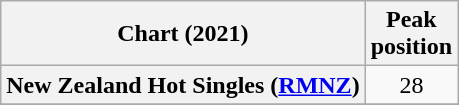<table class="wikitable plainrowheaders sortable" style="text-align:center">
<tr>
<th scope="col">Chart (2021)</th>
<th scope="col">Peak<br>position</th>
</tr>
<tr>
<th scope="row">New Zealand Hot Singles (<a href='#'>RMNZ</a>)</th>
<td>28</td>
</tr>
<tr>
</tr>
</table>
